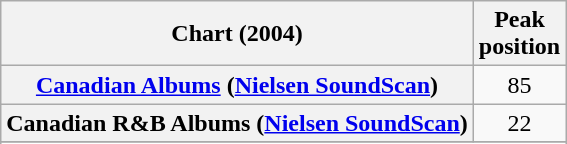<table class="wikitable sortable plainrowheaders" style="text-align:center">
<tr>
<th scope="col">Chart (2004)</th>
<th scope="col">Peak<br> position</th>
</tr>
<tr>
<th scope="row"><a href='#'>Canadian Albums</a> (<a href='#'>Nielsen SoundScan</a>)</th>
<td>85</td>
</tr>
<tr>
<th scope="row">Canadian R&B Albums (<a href='#'>Nielsen SoundScan</a>)</th>
<td>22</td>
</tr>
<tr>
</tr>
<tr>
</tr>
<tr>
</tr>
<tr>
</tr>
</table>
